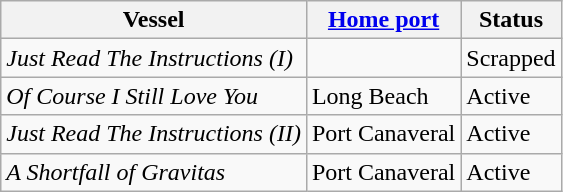<table class="wikitable">
<tr>
<th>Vessel</th>
<th><a href='#'>Home port</a></th>
<th>Status</th>
</tr>
<tr>
<td><em>Just Read The Instructions (I)</em></td>
<td></td>
<td>Scrapped</td>
</tr>
<tr>
<td><em>Of Course I Still Love You</em></td>
<td>Long Beach</td>
<td>Active</td>
</tr>
<tr>
<td><em>Just Read The Instructions (II)</em></td>
<td>Port Canaveral</td>
<td>Active</td>
</tr>
<tr>
<td><em>A Shortfall of Gravitas</em></td>
<td>Port Canaveral</td>
<td>Active</td>
</tr>
</table>
